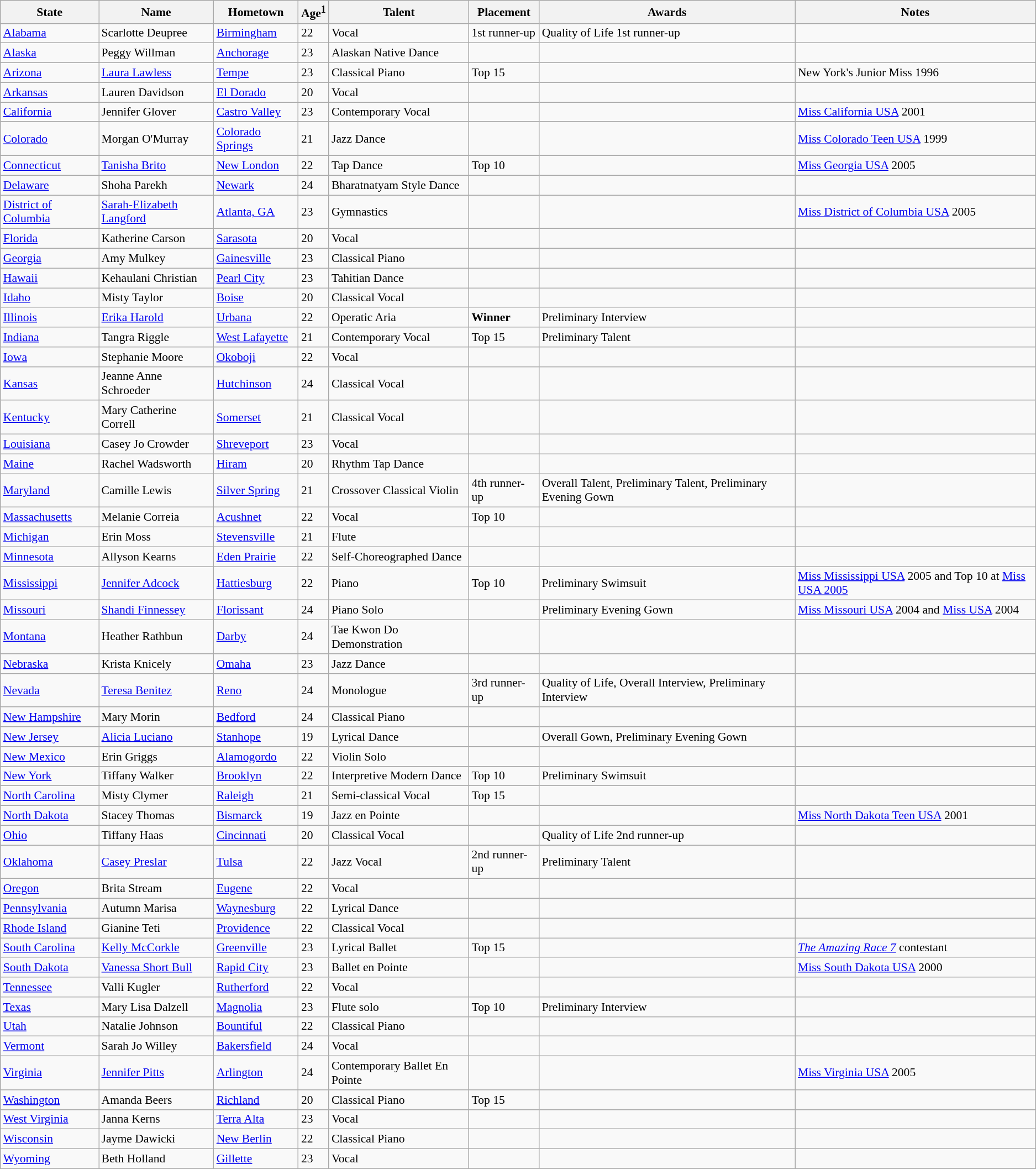<table class="wikitable sortable collapsible" style="font-size:90%">
<tr>
<th>State</th>
<th>Name</th>
<th>Hometown</th>
<th>Age<sup>1</sup></th>
<th>Talent</th>
<th>Placement</th>
<th>Awards</th>
<th>Notes</th>
</tr>
<tr>
<td><a href='#'>Alabama</a></td>
<td>Scarlotte Deupree</td>
<td><a href='#'>Birmingham</a></td>
<td>22</td>
<td>Vocal</td>
<td>1st runner-up</td>
<td>Quality of Life 1st runner-up</td>
<td></td>
</tr>
<tr>
<td><a href='#'>Alaska</a></td>
<td>Peggy Willman</td>
<td><a href='#'>Anchorage</a></td>
<td>23</td>
<td>Alaskan Native Dance</td>
<td></td>
<td></td>
<td></td>
</tr>
<tr>
<td><a href='#'>Arizona</a></td>
<td><a href='#'>Laura Lawless</a></td>
<td><a href='#'>Tempe</a></td>
<td>23</td>
<td>Classical Piano</td>
<td>Top 15</td>
<td></td>
<td>New York's Junior Miss 1996</td>
</tr>
<tr>
<td><a href='#'>Arkansas</a></td>
<td>Lauren Davidson</td>
<td><a href='#'>El Dorado</a></td>
<td>20</td>
<td>Vocal</td>
<td></td>
<td></td>
<td></td>
</tr>
<tr>
<td><a href='#'>California</a></td>
<td>Jennifer Glover</td>
<td><a href='#'>Castro Valley</a></td>
<td>23</td>
<td>Contemporary Vocal</td>
<td></td>
<td></td>
<td><a href='#'>Miss California USA</a> 2001</td>
</tr>
<tr>
<td><a href='#'>Colorado</a></td>
<td>Morgan O'Murray</td>
<td><a href='#'>Colorado Springs</a></td>
<td>21</td>
<td>Jazz Dance</td>
<td></td>
<td></td>
<td><a href='#'>Miss Colorado Teen USA</a> 1999</td>
</tr>
<tr>
<td><a href='#'>Connecticut</a></td>
<td><a href='#'>Tanisha Brito</a></td>
<td><a href='#'>New London</a></td>
<td>22</td>
<td>Tap Dance</td>
<td>Top 10</td>
<td></td>
<td><a href='#'>Miss Georgia USA</a> 2005</td>
</tr>
<tr>
<td><a href='#'>Delaware</a></td>
<td>Shoha Parekh</td>
<td><a href='#'>Newark</a></td>
<td>24</td>
<td>Bharatnatyam Style Dance</td>
<td></td>
<td></td>
<td></td>
</tr>
<tr>
<td><a href='#'>District of Columbia</a></td>
<td><a href='#'>Sarah-Elizabeth Langford</a></td>
<td><a href='#'>Atlanta, GA</a></td>
<td>23</td>
<td>Gymnastics</td>
<td></td>
<td></td>
<td><a href='#'>Miss District of Columbia USA</a> 2005</td>
</tr>
<tr>
<td><a href='#'>Florida</a></td>
<td>Katherine Carson</td>
<td><a href='#'>Sarasota</a></td>
<td>20</td>
<td>Vocal</td>
<td></td>
<td></td>
<td></td>
</tr>
<tr>
<td><a href='#'>Georgia</a></td>
<td>Amy Mulkey</td>
<td><a href='#'>Gainesville</a></td>
<td>23</td>
<td>Classical Piano</td>
<td></td>
<td></td>
<td></td>
</tr>
<tr>
<td><a href='#'>Hawaii</a></td>
<td>Kehaulani Christian</td>
<td><a href='#'>Pearl City</a></td>
<td>23</td>
<td>Tahitian Dance</td>
<td></td>
<td></td>
<td></td>
</tr>
<tr>
<td><a href='#'>Idaho</a></td>
<td>Misty Taylor</td>
<td><a href='#'>Boise</a></td>
<td>20</td>
<td>Classical Vocal</td>
<td></td>
<td></td>
<td></td>
</tr>
<tr>
<td><a href='#'>Illinois</a></td>
<td><a href='#'>Erika Harold</a></td>
<td><a href='#'>Urbana</a></td>
<td>22</td>
<td>Operatic Aria</td>
<td><strong>Winner</strong></td>
<td>Preliminary Interview</td>
<td></td>
</tr>
<tr>
<td><a href='#'>Indiana</a></td>
<td>Tangra Riggle</td>
<td><a href='#'>West Lafayette</a></td>
<td>21</td>
<td>Contemporary Vocal</td>
<td>Top 15</td>
<td>Preliminary Talent</td>
<td></td>
</tr>
<tr>
<td><a href='#'>Iowa</a></td>
<td>Stephanie Moore</td>
<td><a href='#'>Okoboji</a></td>
<td>22</td>
<td>Vocal</td>
<td></td>
<td></td>
<td></td>
</tr>
<tr>
<td><a href='#'>Kansas</a></td>
<td>Jeanne Anne Schroeder</td>
<td><a href='#'>Hutchinson</a></td>
<td>24</td>
<td>Classical Vocal</td>
<td></td>
<td></td>
<td></td>
</tr>
<tr>
<td><a href='#'>Kentucky</a></td>
<td>Mary Catherine Correll</td>
<td><a href='#'>Somerset</a></td>
<td>21</td>
<td>Classical Vocal</td>
<td></td>
<td></td>
<td></td>
</tr>
<tr>
<td><a href='#'>Louisiana</a></td>
<td>Casey Jo Crowder</td>
<td><a href='#'>Shreveport</a></td>
<td>23</td>
<td>Vocal</td>
<td></td>
<td></td>
<td></td>
</tr>
<tr>
<td><a href='#'>Maine</a></td>
<td>Rachel Wadsworth</td>
<td><a href='#'>Hiram</a></td>
<td>20</td>
<td>Rhythm Tap Dance</td>
<td></td>
<td></td>
<td></td>
</tr>
<tr>
<td><a href='#'>Maryland</a></td>
<td>Camille Lewis</td>
<td><a href='#'>Silver Spring</a></td>
<td>21</td>
<td>Crossover Classical Violin</td>
<td>4th runner-up</td>
<td>Overall Talent, Preliminary Talent, Preliminary Evening Gown</td>
<td></td>
</tr>
<tr>
<td><a href='#'>Massachusetts</a></td>
<td>Melanie Correia</td>
<td><a href='#'>Acushnet</a></td>
<td>22</td>
<td>Vocal</td>
<td>Top 10</td>
<td></td>
<td></td>
</tr>
<tr>
<td><a href='#'>Michigan</a></td>
<td>Erin Moss</td>
<td><a href='#'>Stevensville</a></td>
<td>21</td>
<td>Flute</td>
<td></td>
<td></td>
<td></td>
</tr>
<tr>
<td><a href='#'>Minnesota</a></td>
<td>Allyson Kearns</td>
<td><a href='#'>Eden Prairie</a></td>
<td>22</td>
<td>Self-Choreographed Dance</td>
<td></td>
<td></td>
<td></td>
</tr>
<tr>
<td><a href='#'>Mississippi</a></td>
<td><a href='#'>Jennifer Adcock</a></td>
<td><a href='#'>Hattiesburg</a></td>
<td>22</td>
<td>Piano</td>
<td>Top 10</td>
<td>Preliminary Swimsuit</td>
<td><a href='#'>Miss Mississippi USA</a> 2005 and Top 10 at <a href='#'>Miss USA 2005</a></td>
</tr>
<tr>
<td><a href='#'>Missouri</a></td>
<td><a href='#'>Shandi Finnessey</a></td>
<td><a href='#'>Florissant</a></td>
<td>24</td>
<td>Piano Solo</td>
<td></td>
<td>Preliminary Evening Gown</td>
<td><a href='#'>Miss Missouri USA</a> 2004 and <a href='#'>Miss USA</a> 2004</td>
</tr>
<tr>
<td><a href='#'>Montana</a></td>
<td>Heather Rathbun</td>
<td><a href='#'>Darby</a></td>
<td>24</td>
<td>Tae Kwon Do Demonstration</td>
<td></td>
<td></td>
<td></td>
</tr>
<tr>
<td><a href='#'>Nebraska</a></td>
<td>Krista Knicely</td>
<td><a href='#'>Omaha</a></td>
<td>23</td>
<td>Jazz Dance</td>
<td></td>
<td></td>
<td></td>
</tr>
<tr>
<td><a href='#'>Nevada</a></td>
<td><a href='#'>Teresa Benitez</a></td>
<td><a href='#'>Reno</a></td>
<td>24</td>
<td>Monologue</td>
<td>3rd runner-up</td>
<td>Quality of Life, Overall Interview, Preliminary Interview</td>
<td></td>
</tr>
<tr>
<td><a href='#'>New Hampshire</a></td>
<td>Mary Morin</td>
<td><a href='#'>Bedford</a></td>
<td>24</td>
<td>Classical Piano</td>
<td></td>
<td></td>
<td></td>
</tr>
<tr>
<td><a href='#'>New Jersey</a></td>
<td><a href='#'>Alicia Luciano</a></td>
<td><a href='#'>Stanhope</a></td>
<td>19</td>
<td>Lyrical Dance</td>
<td></td>
<td>Overall Gown, Preliminary Evening Gown</td>
<td></td>
</tr>
<tr>
<td><a href='#'>New Mexico</a></td>
<td>Erin Griggs</td>
<td><a href='#'>Alamogordo</a></td>
<td>22</td>
<td>Violin Solo</td>
<td></td>
<td></td>
<td></td>
</tr>
<tr>
<td><a href='#'>New York</a></td>
<td>Tiffany Walker</td>
<td><a href='#'>Brooklyn</a></td>
<td>22</td>
<td>Interpretive Modern Dance</td>
<td>Top 10</td>
<td>Preliminary Swimsuit</td>
<td></td>
</tr>
<tr>
<td><a href='#'>North Carolina</a></td>
<td>Misty Clymer</td>
<td><a href='#'>Raleigh</a></td>
<td>21</td>
<td>Semi-classical Vocal</td>
<td>Top 15</td>
<td></td>
<td></td>
</tr>
<tr>
<td><a href='#'>North Dakota</a></td>
<td>Stacey Thomas</td>
<td><a href='#'>Bismarck</a></td>
<td>19</td>
<td>Jazz en Pointe</td>
<td></td>
<td></td>
<td><a href='#'>Miss North Dakota Teen USA</a> 2001</td>
</tr>
<tr>
<td><a href='#'>Ohio</a></td>
<td>Tiffany Haas</td>
<td><a href='#'>Cincinnati</a></td>
<td>20</td>
<td>Classical Vocal</td>
<td></td>
<td>Quality of Life 2nd runner-up</td>
<td></td>
</tr>
<tr>
<td><a href='#'>Oklahoma</a></td>
<td><a href='#'>Casey Preslar</a></td>
<td><a href='#'>Tulsa</a></td>
<td>22</td>
<td>Jazz Vocal</td>
<td>2nd runner-up</td>
<td>Preliminary Talent</td>
<td></td>
</tr>
<tr>
<td><a href='#'>Oregon</a></td>
<td>Brita Stream</td>
<td><a href='#'>Eugene</a></td>
<td>22</td>
<td>Vocal</td>
<td></td>
<td></td>
<td></td>
</tr>
<tr>
<td><a href='#'>Pennsylvania</a></td>
<td>Autumn Marisa</td>
<td><a href='#'>Waynesburg</a></td>
<td>22</td>
<td>Lyrical Dance</td>
<td></td>
<td></td>
<td></td>
</tr>
<tr>
<td><a href='#'>Rhode Island</a></td>
<td>Gianine Teti</td>
<td><a href='#'>Providence</a></td>
<td>22</td>
<td>Classical Vocal</td>
<td></td>
<td></td>
<td></td>
</tr>
<tr>
<td><a href='#'>South Carolina</a></td>
<td><a href='#'>Kelly McCorkle</a></td>
<td><a href='#'>Greenville</a></td>
<td>23</td>
<td>Lyrical Ballet</td>
<td>Top 15</td>
<td></td>
<td><em><a href='#'>The Amazing Race 7</a></em> contestant</td>
</tr>
<tr>
<td><a href='#'>South Dakota</a></td>
<td><a href='#'>Vanessa Short Bull</a></td>
<td><a href='#'>Rapid City</a></td>
<td>23</td>
<td>Ballet en Pointe</td>
<td></td>
<td></td>
<td><a href='#'>Miss South Dakota USA</a> 2000</td>
</tr>
<tr>
<td><a href='#'>Tennessee</a></td>
<td>Valli Kugler</td>
<td><a href='#'>Rutherford</a></td>
<td>22</td>
<td>Vocal</td>
<td></td>
<td></td>
<td></td>
</tr>
<tr>
<td><a href='#'>Texas</a></td>
<td>Mary Lisa Dalzell</td>
<td><a href='#'>Magnolia</a></td>
<td>23</td>
<td>Flute solo</td>
<td>Top 10</td>
<td>Preliminary Interview</td>
<td></td>
</tr>
<tr>
<td><a href='#'>Utah</a></td>
<td>Natalie Johnson</td>
<td><a href='#'>Bountiful</a></td>
<td>22</td>
<td>Classical Piano</td>
<td></td>
<td></td>
<td></td>
</tr>
<tr>
<td><a href='#'>Vermont</a></td>
<td>Sarah Jo Willey</td>
<td><a href='#'>Bakersfield</a></td>
<td>24</td>
<td>Vocal</td>
<td></td>
<td></td>
<td></td>
</tr>
<tr>
<td><a href='#'>Virginia</a></td>
<td><a href='#'>Jennifer Pitts</a></td>
<td><a href='#'>Arlington</a></td>
<td>24</td>
<td>Contemporary Ballet En Pointe</td>
<td></td>
<td></td>
<td><a href='#'>Miss Virginia USA</a> 2005</td>
</tr>
<tr>
<td><a href='#'>Washington</a></td>
<td>Amanda Beers</td>
<td><a href='#'>Richland</a></td>
<td>20</td>
<td>Classical Piano</td>
<td>Top 15</td>
<td></td>
<td></td>
</tr>
<tr>
<td><a href='#'>West Virginia</a></td>
<td>Janna Kerns</td>
<td><a href='#'>Terra Alta</a></td>
<td>23</td>
<td>Vocal</td>
<td></td>
<td></td>
<td></td>
</tr>
<tr>
<td><a href='#'>Wisconsin</a></td>
<td>Jayme Dawicki</td>
<td><a href='#'>New Berlin</a></td>
<td>22</td>
<td>Classical Piano</td>
<td></td>
<td></td>
<td></td>
</tr>
<tr>
<td><a href='#'>Wyoming</a></td>
<td>Beth Holland</td>
<td><a href='#'>Gillette</a></td>
<td>23</td>
<td>Vocal</td>
<td></td>
<td></td>
<td></td>
</tr>
</table>
